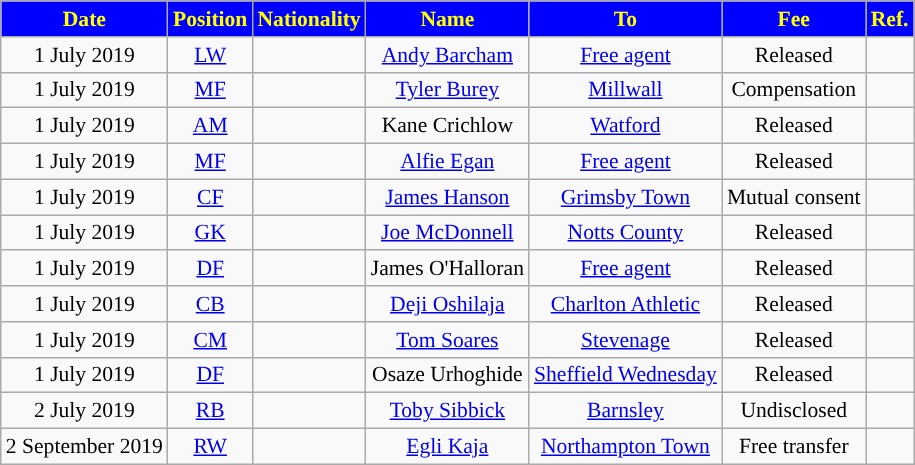<table class="wikitable"  style="text-align:center; font-size:90%; ">
<tr>
<th style="background:#0000ff; color:#FFFF00; ">Date</th>
<th style="background:#0000ff; color:#FFFF00; ">Position</th>
<th style="background:#0000ff; color:#FFFF00; ">Nationality</th>
<th style="background:#0000ff; color:#FFFF00; ">Name</th>
<th style="background:#0000ff; color:#FFFF00; ">To</th>
<th style="background:#0000ff; color:#FFFF00; ">Fee</th>
<th style="background:#0000ff; color:#FFFF00; ">Ref.</th>
</tr>
<tr>
<td>1 July 2019</td>
<td><a href='#'>LW</a></td>
<td></td>
<td><a href='#'>Andy Barcham</a></td>
<td> <a href='#'>Free agent</a></td>
<td>Released</td>
<td></td>
</tr>
<tr>
<td>1 July 2019</td>
<td><a href='#'>MF</a></td>
<td></td>
<td><a href='#'>Tyler Burey</a></td>
<td> <a href='#'>Millwall</a></td>
<td>Compensation</td>
<td></td>
</tr>
<tr>
<td>1 July 2019</td>
<td><a href='#'>AM</a></td>
<td></td>
<td>Kane Crichlow</td>
<td> <a href='#'>Watford</a></td>
<td>Released</td>
<td></td>
</tr>
<tr>
<td>1 July 2019</td>
<td><a href='#'>MF</a></td>
<td></td>
<td><a href='#'>Alfie Egan</a></td>
<td> <a href='#'>Free agent</a></td>
<td>Released</td>
<td></td>
</tr>
<tr>
<td>1 July 2019</td>
<td><a href='#'>CF</a></td>
<td></td>
<td><a href='#'>James Hanson</a></td>
<td> <a href='#'>Grimsby Town</a></td>
<td>Mutual consent</td>
<td></td>
</tr>
<tr>
<td>1 July 2019</td>
<td><a href='#'>GK</a></td>
<td></td>
<td><a href='#'>Joe McDonnell</a></td>
<td> <a href='#'>Notts County</a></td>
<td>Released</td>
<td></td>
</tr>
<tr>
<td>1 July 2019</td>
<td><a href='#'>DF</a></td>
<td></td>
<td>James O'Halloran</td>
<td> <a href='#'>Free agent</a></td>
<td>Released</td>
<td></td>
</tr>
<tr>
<td>1 July 2019</td>
<td><a href='#'>CB</a></td>
<td></td>
<td><a href='#'>Deji Oshilaja</a></td>
<td> <a href='#'>Charlton Athletic</a></td>
<td>Released</td>
<td></td>
</tr>
<tr>
<td>1 July 2019</td>
<td><a href='#'>CM</a></td>
<td></td>
<td><a href='#'>Tom Soares</a></td>
<td> <a href='#'>Stevenage</a></td>
<td>Released</td>
<td></td>
</tr>
<tr>
<td>1 July 2019</td>
<td><a href='#'>DF</a></td>
<td></td>
<td>Osaze Urhoghide</td>
<td> <a href='#'>Sheffield Wednesday</a></td>
<td>Released</td>
<td></td>
</tr>
<tr>
<td>2 July 2019</td>
<td><a href='#'>RB</a></td>
<td></td>
<td><a href='#'>Toby Sibbick</a></td>
<td> <a href='#'>Barnsley</a></td>
<td>Undisclosed</td>
<td></td>
</tr>
<tr>
<td>2 September 2019</td>
<td><a href='#'>RW</a></td>
<td></td>
<td><a href='#'>Egli Kaja</a></td>
<td> <a href='#'>Northampton Town</a></td>
<td>Free transfer</td>
<td></td>
</tr>
</table>
